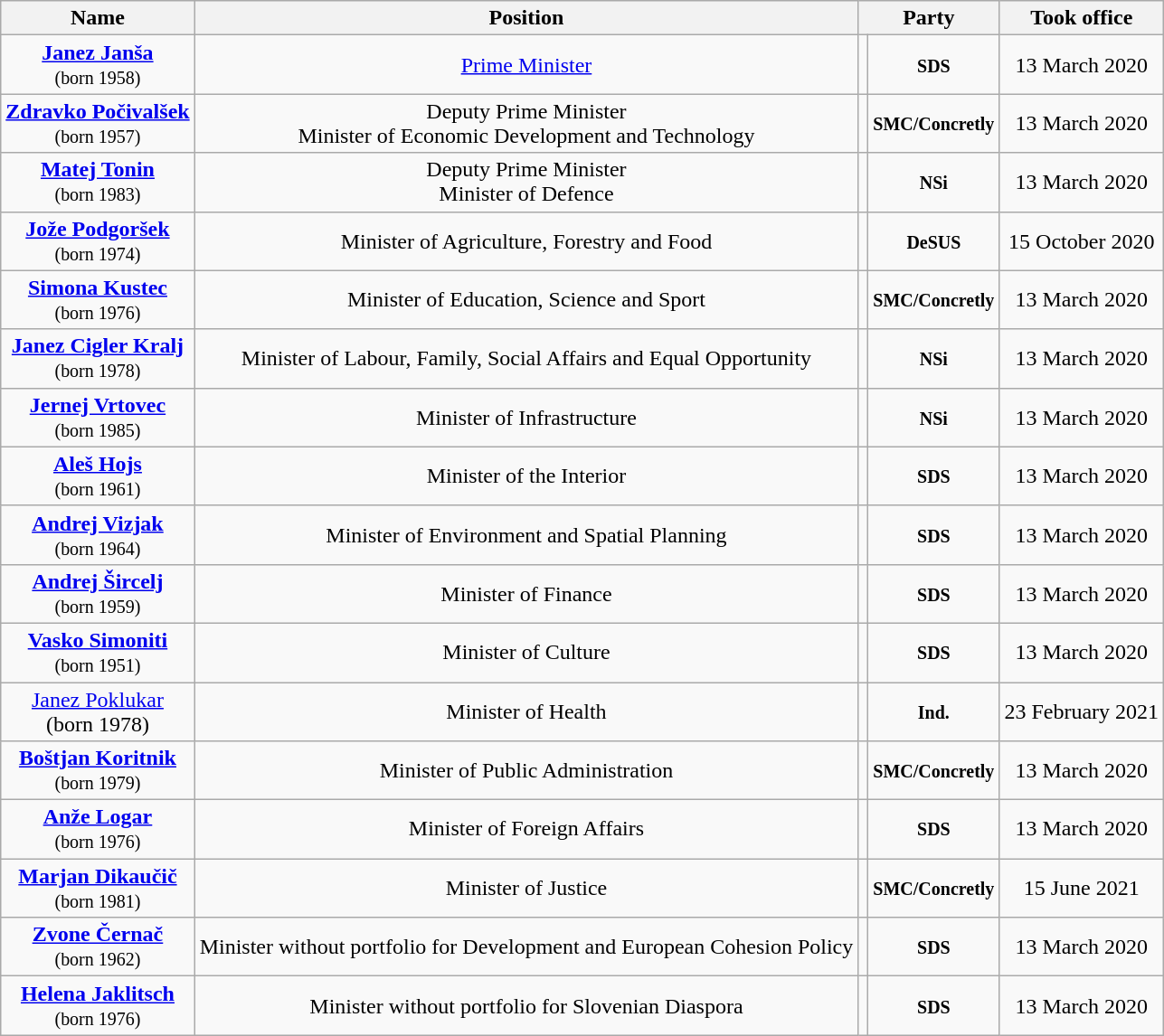<table class="wikitable" style="text-align: center;">
<tr>
<th>Name</th>
<th>Position</th>
<th colspan="2">Party</th>
<th>Took office</th>
</tr>
<tr>
<td><strong><a href='#'>Janez Janša</a></strong><br><small>(born 1958)</small></td>
<td><a href='#'>Prime Minister</a></td>
<td></td>
<td><strong><small>SDS</small></strong></td>
<td>13 March 2020</td>
</tr>
<tr>
<td><strong><a href='#'>Zdravko Počivalšek</a></strong><br><small>(born 1957)</small></td>
<td>Deputy Prime Minister<br>Minister of Economic Development and Technology</td>
<td></td>
<td><strong><small>SMC/Concretly</small></strong></td>
<td>13 March 2020</td>
</tr>
<tr>
<td><strong><a href='#'>Matej Tonin</a></strong><br><small>(born 1983)</small></td>
<td>Deputy Prime Minister<br>Minister of Defence</td>
<td></td>
<td><strong><small>NSi</small></strong></td>
<td>13 March 2020</td>
</tr>
<tr>
<td><strong><a href='#'>Jože Podgoršek</a></strong><br><small>(born 1974)</small></td>
<td>Minister of Agriculture, Forestry and Food</td>
<td></td>
<td><strong><small>DeSUS</small></strong></td>
<td>15 October 2020</td>
</tr>
<tr>
<td><strong><a href='#'>Simona Kustec</a></strong><br><small>(born 1976)</small></td>
<td>Minister of Education, Science and Sport</td>
<td></td>
<td><strong><small>SMC/Concretly</small></strong></td>
<td>13 March 2020</td>
</tr>
<tr>
<td><strong><a href='#'>Janez Cigler Kralj</a></strong><br><small>(born 1978)</small></td>
<td>Minister of Labour, Family, Social Affairs and Equal Opportunity</td>
<td></td>
<td><strong><small>NSi</small></strong></td>
<td>13 March 2020</td>
</tr>
<tr>
<td><strong><a href='#'>Jernej Vrtovec</a></strong><br><small>(born 1985)</small></td>
<td>Minister of Infrastructure</td>
<td></td>
<td><strong><small>NSi</small></strong></td>
<td>13 March 2020</td>
</tr>
<tr>
<td><strong><a href='#'>Aleš Hojs</a></strong><br><small>(born 1961)</small></td>
<td>Minister of the Interior</td>
<td></td>
<td><strong><small>SDS</small></strong></td>
<td>13 March 2020</td>
</tr>
<tr>
<td><strong><a href='#'>Andrej Vizjak</a></strong><br><small>(born 1964)</small></td>
<td>Minister of Environment and Spatial Planning</td>
<td></td>
<td><strong><small>SDS</small></strong></td>
<td>13 March 2020</td>
</tr>
<tr>
<td><strong><a href='#'>Andrej Šircelj</a></strong><br><small>(born 1959)</small></td>
<td>Minister of Finance</td>
<td></td>
<td><strong><small>SDS</small></strong></td>
<td>13 March 2020</td>
</tr>
<tr>
<td><strong><a href='#'>Vasko Simoniti</a></strong><br><small>(born 1951)</small></td>
<td>Minister of Culture</td>
<td></td>
<td><strong><small>SDS</small></strong></td>
<td>13 March 2020</td>
</tr>
<tr>
<td><a href='#'>Janez Poklukar</a><br>(born 1978)</td>
<td>Minister of Health</td>
<td></td>
<td><strong><small>Ind.</small></strong></td>
<td>23 February 2021</td>
</tr>
<tr>
<td><strong><a href='#'>Boštjan Koritnik</a></strong><br><small>(born 1979)</small></td>
<td>Minister of Public Administration</td>
<td></td>
<td><strong><small>SMC/Concretly</small></strong></td>
<td>13 March 2020</td>
</tr>
<tr>
<td><strong><a href='#'>Anže Logar</a></strong><br><small>(born 1976)</small></td>
<td>Minister of Foreign Affairs</td>
<td></td>
<td><strong><small>SDS</small></strong></td>
<td>13 March 2020</td>
</tr>
<tr>
<td><strong><a href='#'>Marjan Dikaučič</a></strong><br><small>(born 1981)</small></td>
<td>Minister of Justice</td>
<td></td>
<td><strong><small>SMC/Concretly</small></strong></td>
<td>15 June 2021</td>
</tr>
<tr>
<td><strong><a href='#'>Zvone Černač</a></strong><br><small>(born 1962)</small></td>
<td>Minister without portfolio for Development and European Cohesion Policy</td>
<td></td>
<td><strong><small>SDS</small></strong></td>
<td>13 March 2020</td>
</tr>
<tr>
<td><strong><a href='#'>Helena Jaklitsch</a></strong><br><small>(born 1976)</small></td>
<td>Minister without portfolio for Slovenian Diaspora</td>
<td></td>
<td><strong><small>SDS</small></strong></td>
<td>13 March 2020</td>
</tr>
</table>
